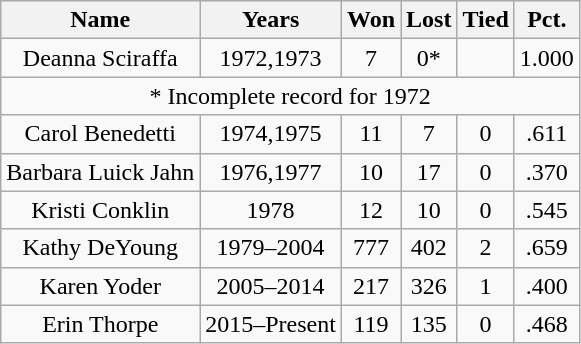<table class="wikitable" style="text-align:center">
<tr>
<th>Name</th>
<th>Years</th>
<th>Won</th>
<th>Lost</th>
<th>Tied</th>
<th>Pct.</th>
</tr>
<tr>
<td>Deanna Sciraffa</td>
<td>1972,1973</td>
<td>7</td>
<td>0*</td>
<td></td>
<td>1.000</td>
</tr>
<tr>
<td colspan=8>* Incomplete record for 1972</td>
</tr>
<tr>
<td>Carol Benedetti</td>
<td>1974,1975</td>
<td>11</td>
<td>7</td>
<td>0</td>
<td>.611</td>
</tr>
<tr>
<td>Barbara Luick Jahn</td>
<td>1976,1977</td>
<td>10</td>
<td>17</td>
<td>0</td>
<td>.370</td>
</tr>
<tr>
<td>Kristi Conklin</td>
<td>1978</td>
<td>12</td>
<td>10</td>
<td>0</td>
<td>.545</td>
</tr>
<tr>
<td>Kathy DeYoung</td>
<td>1979–2004</td>
<td>777</td>
<td>402</td>
<td>2</td>
<td>.659</td>
</tr>
<tr>
<td>Karen Yoder</td>
<td>2005–2014</td>
<td>217</td>
<td>326</td>
<td>1</td>
<td>.400</td>
</tr>
<tr>
<td>Erin Thorpe</td>
<td>2015–Present</td>
<td>119</td>
<td>135</td>
<td>0</td>
<td>.468</td>
</tr>
</table>
